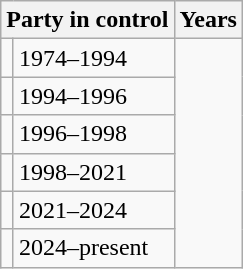<table class="wikitable">
<tr>
<th colspan=2>Party in control</th>
<th>Years</th>
</tr>
<tr>
<td></td>
<td>1974–1994</td>
</tr>
<tr>
<td></td>
<td>1994–1996</td>
</tr>
<tr>
<td></td>
<td>1996–1998</td>
</tr>
<tr>
<td></td>
<td>1998–2021</td>
</tr>
<tr>
<td></td>
<td>2021–2024</td>
</tr>
<tr>
<td></td>
<td>2024–present</td>
</tr>
</table>
